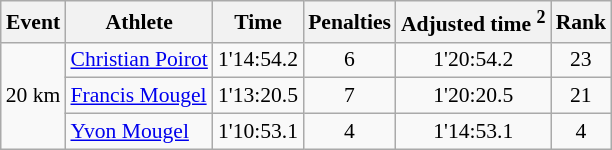<table class="wikitable" style="font-size:90%">
<tr>
<th>Event</th>
<th>Athlete</th>
<th>Time</th>
<th>Penalties</th>
<th>Adjusted time <sup>2</sup></th>
<th>Rank</th>
</tr>
<tr>
<td rowspan="3">20 km</td>
<td><a href='#'>Christian Poirot</a></td>
<td align="center">1'14:54.2</td>
<td align="center">6</td>
<td align="center">1'20:54.2</td>
<td align="center">23</td>
</tr>
<tr>
<td><a href='#'>Francis Mougel</a></td>
<td align="center">1'13:20.5</td>
<td align="center">7</td>
<td align="center">1'20:20.5</td>
<td align="center">21</td>
</tr>
<tr>
<td><a href='#'>Yvon Mougel</a></td>
<td align="center">1'10:53.1</td>
<td align="center">4</td>
<td align="center">1'14:53.1</td>
<td align="center">4</td>
</tr>
</table>
